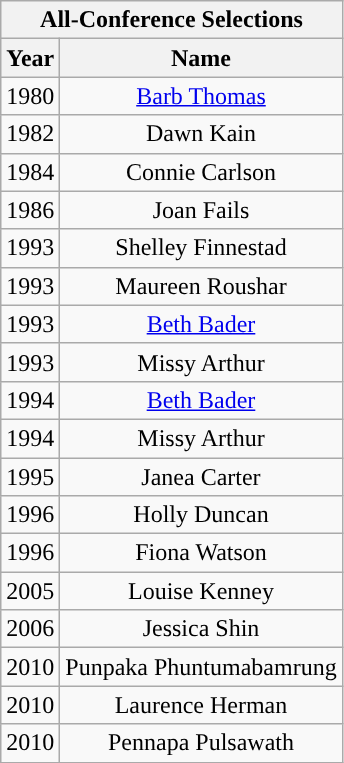<table class="wikitable">
<tr>
<th colspan="2">All-Conference Selections</th>
</tr>
<tr>
<th scope="col">Year</th>
<th scope="col">Name</th>
</tr>
<tr>
<td>1980</td>
<td style="text-align: center;"><a href='#'>Barb Thomas</a></td>
</tr>
<tr>
<td>1982</td>
<td style="text-align: center;">Dawn Kain</td>
</tr>
<tr>
<td>1984</td>
<td style="text-align: center;">Connie Carlson</td>
</tr>
<tr>
<td>1986</td>
<td style="text-align: center;">Joan Fails</td>
</tr>
<tr>
<td>1993</td>
<td style="text-align: center;">Shelley Finnestad</td>
</tr>
<tr>
<td>1993</td>
<td style="text-align: center;">Maureen Roushar</td>
</tr>
<tr>
<td>1993</td>
<td style="text-align: center;"><a href='#'>Beth Bader</a></td>
</tr>
<tr>
<td>1993</td>
<td style="text-align: center;">Missy Arthur</td>
</tr>
<tr>
<td>1994</td>
<td style="text-align: center;"><a href='#'>Beth Bader</a></td>
</tr>
<tr>
<td>1994</td>
<td style="text-align: center;">Missy Arthur</td>
</tr>
<tr>
<td>1995</td>
<td style="text-align: center;">Janea Carter</td>
</tr>
<tr>
<td>1996</td>
<td style="text-align: center;">Holly Duncan</td>
</tr>
<tr>
<td>1996</td>
<td style="text-align: center;">Fiona Watson</td>
</tr>
<tr>
<td>2005</td>
<td style="text-align: center;">Louise Kenney</td>
</tr>
<tr>
<td>2006</td>
<td style="text-align: center;">Jessica Shin</td>
</tr>
<tr>
<td>2010</td>
<td style="text-align: center;">Punpaka Phuntumabamrung</td>
</tr>
<tr>
<td>2010</td>
<td style="text-align: center;">Laurence Herman</td>
</tr>
<tr>
<td>2010</td>
<td style="text-align: center;">Pennapa Pulsawath</td>
</tr>
</table>
